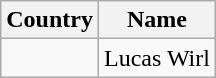<table class="wikitable">
<tr>
<th>Country</th>
<th>Name</th>
</tr>
<tr>
<td></td>
<td>Lucas Wirl</td>
</tr>
</table>
